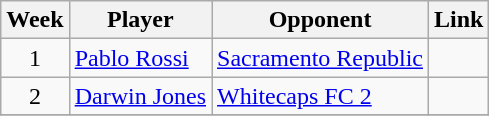<table class=wikitable>
<tr>
<th>Week</th>
<th>Player</th>
<th>Opponent</th>
<th>Link</th>
</tr>
<tr>
<td align=center>1</td>
<td> <a href='#'>Pablo Rossi</a></td>
<td><a href='#'>Sacramento Republic</a></td>
<td></td>
</tr>
<tr>
<td align=center>2</td>
<td> <a href='#'>Darwin Jones</a></td>
<td><a href='#'>Whitecaps FC 2</a></td>
<td></td>
</tr>
<tr>
</tr>
</table>
